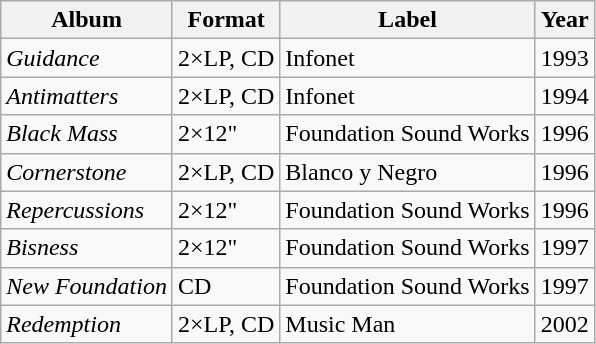<table class="wikitable">
<tr>
<th>Album</th>
<th>Format</th>
<th>Label</th>
<th>Year</th>
</tr>
<tr>
<td><em>Guidance</em></td>
<td>2×LP, CD</td>
<td>Infonet</td>
<td>1993</td>
</tr>
<tr>
<td><em>Antimatters</em></td>
<td>2×LP, CD</td>
<td>Infonet</td>
<td>1994</td>
</tr>
<tr>
<td><em>Black Mass</em></td>
<td>2×12"</td>
<td>Foundation Sound Works</td>
<td>1996</td>
</tr>
<tr>
<td><em>Cornerstone</em></td>
<td>2×LP, CD</td>
<td>Blanco y Negro</td>
<td>1996</td>
</tr>
<tr>
<td><em>Repercussions</em></td>
<td>2×12"</td>
<td>Foundation Sound Works</td>
<td>1996</td>
</tr>
<tr>
<td><em>Bisness</em></td>
<td>2×12"</td>
<td>Foundation Sound Works</td>
<td>1997</td>
</tr>
<tr>
<td><em>New Foundation</em></td>
<td>CD</td>
<td>Foundation Sound Works</td>
<td>1997</td>
</tr>
<tr>
<td><em>Redemption</em></td>
<td>2×LP, CD</td>
<td>Music Man</td>
<td>2002</td>
</tr>
</table>
